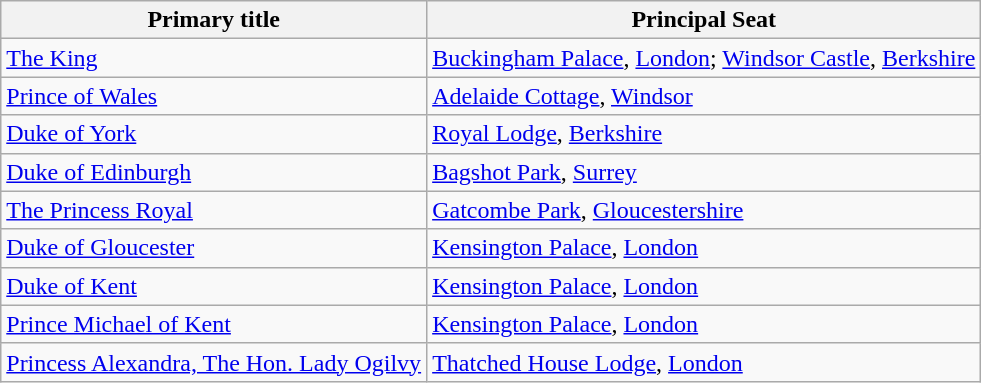<table class="wikitable" style="text-align:left">
<tr>
<th>Primary title</th>
<th>Principal Seat</th>
</tr>
<tr>
<td><a href='#'>The King</a></td>
<td><a href='#'>Buckingham Palace</a>, <a href='#'>London</a>; <a href='#'>Windsor Castle</a>, <a href='#'>Berkshire</a></td>
</tr>
<tr>
<td><a href='#'>Prince of Wales</a></td>
<td><a href='#'>Adelaide Cottage</a>, <a href='#'>Windsor</a></td>
</tr>
<tr>
<td><a href='#'>Duke of York</a></td>
<td><a href='#'>Royal Lodge</a>, <a href='#'>Berkshire</a></td>
</tr>
<tr>
<td><a href='#'>Duke of Edinburgh</a></td>
<td><a href='#'>Bagshot Park</a>, <a href='#'>Surrey</a></td>
</tr>
<tr>
<td><a href='#'>The Princess Royal</a></td>
<td><a href='#'>Gatcombe Park</a>, <a href='#'>Gloucestershire</a></td>
</tr>
<tr>
<td><a href='#'>Duke of Gloucester</a></td>
<td><a href='#'>Kensington Palace</a>, <a href='#'>London</a></td>
</tr>
<tr>
<td><a href='#'>Duke of Kent</a></td>
<td><a href='#'>Kensington Palace</a>, <a href='#'>London</a></td>
</tr>
<tr>
<td><a href='#'>Prince Michael of Kent</a></td>
<td><a href='#'>Kensington Palace</a>, <a href='#'>London</a></td>
</tr>
<tr>
<td><a href='#'>Princess Alexandra, The Hon. Lady Ogilvy</a></td>
<td><a href='#'>Thatched House Lodge</a>, <a href='#'>London</a></td>
</tr>
</table>
